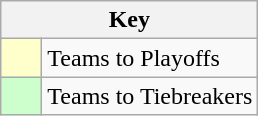<table class="wikitable" style="text-align: center;">
<tr>
<th colspan=2>Key</th>
</tr>
<tr>
<td style="background:#ffffcc; width:20px;"></td>
<td align=left>Teams to Playoffs</td>
</tr>
<tr>
<td style="background:#ccffcc; width:20px;"></td>
<td align=left>Teams to Tiebreakers</td>
</tr>
</table>
